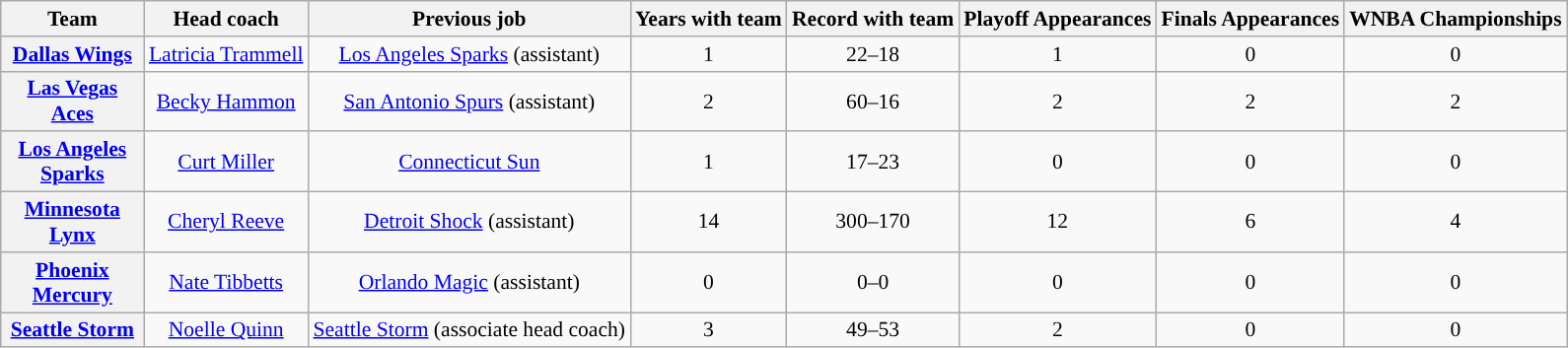<table class="wikitable sortable" style="text-align: center;font-size:90%;">
<tr>
<th width="90">Team</th>
<th>Head coach</th>
<th>Previous job</th>
<th>Years with team</th>
<th>Record with team</th>
<th>Playoff Appearances</th>
<th>Finals Appearances</th>
<th>WNBA Championships</th>
</tr>
<tr>
<th><a href='#'><span>Dallas Wings</span></a></th>
<td><a href='#'>Latricia Trammell</a></td>
<td><a href='#'>Los Angeles Sparks</a> (assistant)</td>
<td>1</td>
<td>22–18</td>
<td>1</td>
<td>0</td>
<td>0</td>
</tr>
<tr>
<th><a href='#'><span>Las Vegas Aces</span></a></th>
<td><a href='#'>Becky Hammon</a></td>
<td><a href='#'>San Antonio Spurs</a> (assistant)</td>
<td>2</td>
<td>60–16</td>
<td>2</td>
<td>2</td>
<td>2</td>
</tr>
<tr>
<th><a href='#'><span>Los Angeles Sparks</span></a></th>
<td><a href='#'>Curt Miller</a></td>
<td><a href='#'>Connecticut Sun</a></td>
<td>1</td>
<td>17–23</td>
<td>0</td>
<td>0</td>
<td>0</td>
</tr>
<tr>
<th><a href='#'><span>Minnesota Lynx</span></a></th>
<td><a href='#'>Cheryl Reeve</a></td>
<td><a href='#'>Detroit Shock</a> (assistant)</td>
<td>14</td>
<td>300–170</td>
<td>12</td>
<td>6</td>
<td>4</td>
</tr>
<tr>
<th><a href='#'><span>Phoenix Mercury</span></a></th>
<td><a href='#'>Nate Tibbetts</a></td>
<td><a href='#'>Orlando Magic</a> (assistant)</td>
<td>0</td>
<td>0–0</td>
<td>0</td>
<td>0</td>
<td>0</td>
</tr>
<tr>
<th><a href='#'><span>Seattle Storm</span></a></th>
<td><a href='#'>Noelle Quinn</a></td>
<td><a href='#'>Seattle Storm</a> (associate head coach)</td>
<td>3</td>
<td>49–53</td>
<td>2</td>
<td>0</td>
<td>0</td>
</tr>
</table>
